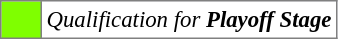<table bgcolor="#f7f8ff" cellpadding="3" cellspacing="0" border="1" style="font-size: 95%; border: gray solid 1px; border-collapse: collapse;text-align:center;">
<tr>
<td style="background: #7fff00;" width="20"></td>
<td bgcolor="#ffffff" align="left"><em>Qualification for <strong>Playoff Stage<strong><em></td>
</tr>
</table>
